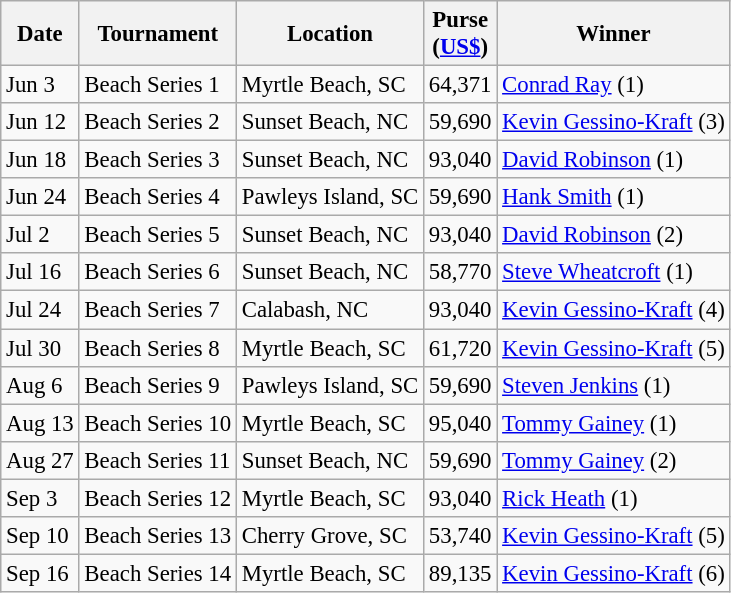<table class="wikitable" style="font-size:95%">
<tr>
<th>Date</th>
<th>Tournament</th>
<th>Location</th>
<th>Purse<br>(<a href='#'>US$</a>)</th>
<th>Winner</th>
</tr>
<tr>
<td>Jun 3</td>
<td>Beach Series 1</td>
<td>Myrtle Beach, SC</td>
<td align=right>64,371</td>
<td> <a href='#'>Conrad Ray</a> (1)</td>
</tr>
<tr>
<td>Jun 12</td>
<td>Beach Series 2</td>
<td>Sunset Beach, NC</td>
<td align=right>59,690</td>
<td> <a href='#'>Kevin Gessino-Kraft</a> (3)</td>
</tr>
<tr>
<td>Jun 18</td>
<td>Beach Series 3</td>
<td>Sunset Beach, NC</td>
<td align=right>93,040</td>
<td> <a href='#'>David Robinson</a> (1)</td>
</tr>
<tr>
<td>Jun 24</td>
<td>Beach Series 4</td>
<td>Pawleys Island, SC</td>
<td align=right>59,690</td>
<td> <a href='#'>Hank Smith</a> (1)</td>
</tr>
<tr>
<td>Jul 2</td>
<td>Beach Series 5</td>
<td>Sunset Beach, NC</td>
<td align=right>93,040</td>
<td> <a href='#'>David Robinson</a> (2)</td>
</tr>
<tr>
<td>Jul 16</td>
<td>Beach Series 6</td>
<td>Sunset Beach, NC</td>
<td align=right>58,770</td>
<td> <a href='#'>Steve Wheatcroft</a> (1)</td>
</tr>
<tr>
<td>Jul 24</td>
<td>Beach Series 7</td>
<td>Calabash, NC</td>
<td align=right>93,040</td>
<td> <a href='#'>Kevin Gessino-Kraft</a> (4)</td>
</tr>
<tr>
<td>Jul 30</td>
<td>Beach Series 8</td>
<td>Myrtle Beach, SC</td>
<td align=right>61,720</td>
<td> <a href='#'>Kevin Gessino-Kraft</a> (5)</td>
</tr>
<tr>
<td>Aug 6</td>
<td>Beach Series 9</td>
<td>Pawleys Island, SC</td>
<td align=right>59,690</td>
<td> <a href='#'>Steven Jenkins</a> (1)</td>
</tr>
<tr>
<td>Aug 13</td>
<td>Beach Series 10</td>
<td>Myrtle Beach, SC</td>
<td align=right>95,040</td>
<td> <a href='#'>Tommy Gainey</a> (1)</td>
</tr>
<tr>
<td>Aug 27</td>
<td>Beach Series 11</td>
<td>Sunset Beach, NC</td>
<td align=right>59,690</td>
<td> <a href='#'>Tommy Gainey</a> (2)</td>
</tr>
<tr>
<td>Sep 3</td>
<td>Beach Series 12</td>
<td>Myrtle Beach, SC</td>
<td align=right>93,040</td>
<td> <a href='#'>Rick Heath</a> (1)</td>
</tr>
<tr>
<td>Sep 10</td>
<td>Beach Series 13</td>
<td>Cherry Grove, SC</td>
<td align=right>53,740</td>
<td> <a href='#'>Kevin Gessino-Kraft</a> (5)</td>
</tr>
<tr>
<td>Sep 16</td>
<td>Beach Series 14</td>
<td>Myrtle Beach, SC</td>
<td align=right>89,135</td>
<td> <a href='#'>Kevin Gessino-Kraft</a> (6)</td>
</tr>
</table>
